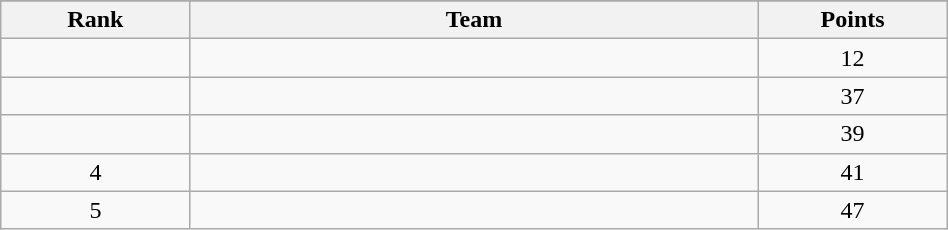<table class="wikitable" width=50%>
<tr>
</tr>
<tr>
<th width=10%>Rank</th>
<th width=30%>Team</th>
<th width=10%>Points</th>
</tr>
<tr align="center">
<td></td>
<td align="left"></td>
<td>12</td>
</tr>
<tr align="center">
<td></td>
<td align="left"></td>
<td>37</td>
</tr>
<tr align="center">
<td></td>
<td align="left"></td>
<td>39</td>
</tr>
<tr align="center">
<td>4</td>
<td align="left"></td>
<td>41</td>
</tr>
<tr align="center">
<td>5</td>
<td align="left"></td>
<td>47</td>
</tr>
</table>
